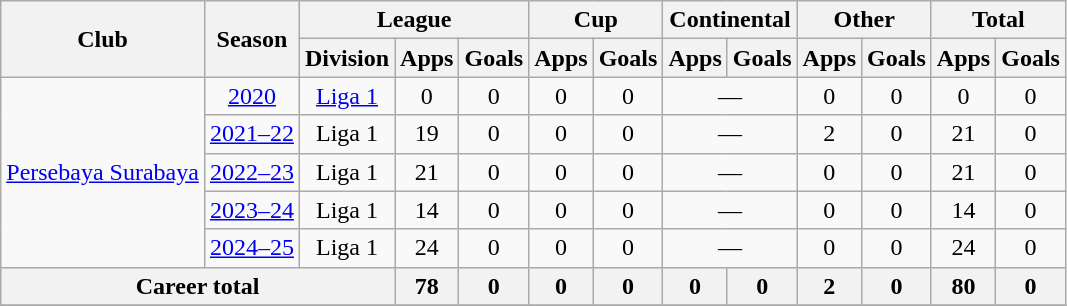<table class="wikitable" style="text-align: center">
<tr>
<th rowspan="2">Club</th>
<th rowspan="2">Season</th>
<th colspan="3">League</th>
<th colspan="2">Cup</th>
<th colspan="2">Continental</th>
<th colspan="2">Other</th>
<th colspan="2">Total</th>
</tr>
<tr>
<th>Division</th>
<th>Apps</th>
<th>Goals</th>
<th>Apps</th>
<th>Goals</th>
<th>Apps</th>
<th>Goals</th>
<th>Apps</th>
<th>Goals</th>
<th>Apps</th>
<th>Goals</th>
</tr>
<tr>
<td rowspan="5"><a href='#'>Persebaya Surabaya</a></td>
<td><a href='#'>2020</a></td>
<td rowspan="1" valign="center"><a href='#'>Liga 1</a></td>
<td>0</td>
<td>0</td>
<td>0</td>
<td>0</td>
<td colspan="2">—</td>
<td>0</td>
<td>0</td>
<td>0</td>
<td>0</td>
</tr>
<tr>
<td><a href='#'>2021–22</a></td>
<td rowspan="1" valign="center">Liga 1</td>
<td>19</td>
<td>0</td>
<td>0</td>
<td>0</td>
<td colspan="2">—</td>
<td>2</td>
<td>0</td>
<td>21</td>
<td>0</td>
</tr>
<tr>
<td><a href='#'>2022–23</a></td>
<td rowspan="1" valign="center">Liga 1</td>
<td>21</td>
<td>0</td>
<td>0</td>
<td>0</td>
<td colspan=2>—</td>
<td>0</td>
<td>0</td>
<td>21</td>
<td>0</td>
</tr>
<tr>
<td><a href='#'>2023–24</a></td>
<td>Liga 1</td>
<td>14</td>
<td>0</td>
<td>0</td>
<td>0</td>
<td colspan="2">—</td>
<td>0</td>
<td>0</td>
<td>14</td>
<td>0</td>
</tr>
<tr>
<td><a href='#'>2024–25</a></td>
<td>Liga 1</td>
<td>24</td>
<td>0</td>
<td>0</td>
<td>0</td>
<td colspan="2">—</td>
<td>0</td>
<td>0</td>
<td>24</td>
<td>0</td>
</tr>
<tr>
<th colspan=3>Career total</th>
<th>78</th>
<th>0</th>
<th>0</th>
<th>0</th>
<th>0</th>
<th>0</th>
<th>2</th>
<th>0</th>
<th>80</th>
<th>0</th>
</tr>
<tr>
</tr>
</table>
